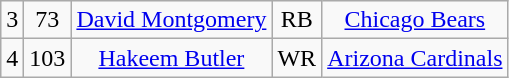<table class="wikitable" style="text-align:center">
<tr>
<td>3</td>
<td>73</td>
<td><a href='#'>David Montgomery</a></td>
<td>RB</td>
<td><a href='#'>Chicago Bears</a></td>
</tr>
<tr>
<td>4</td>
<td>103</td>
<td><a href='#'>Hakeem Butler</a></td>
<td>WR</td>
<td><a href='#'>Arizona Cardinals</a></td>
</tr>
</table>
